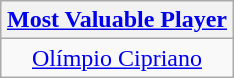<table class=wikitable style="text-align:center; margin:auto">
<tr>
<th><a href='#'>Most Valuable Player</a></th>
</tr>
<tr>
<td> <a href='#'>Olímpio Cipriano</a></td>
</tr>
</table>
